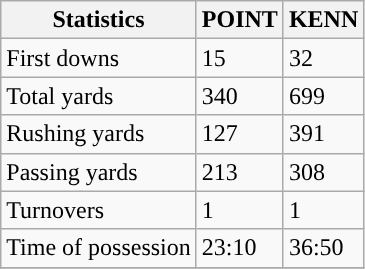<table class="wikitable">
<tr>
<th>Statistics</th>
<th>POINT</th>
<th>KENN</th>
</tr>
<tr>
<td>First downs</td>
<td>15</td>
<td>32</td>
</tr>
<tr>
<td>Total yards</td>
<td>340</td>
<td>699</td>
</tr>
<tr>
<td>Rushing yards</td>
<td>127</td>
<td>391</td>
</tr>
<tr>
<td>Passing yards</td>
<td>213</td>
<td>308</td>
</tr>
<tr>
<td>Turnovers</td>
<td>1</td>
<td>1</td>
</tr>
<tr>
<td>Time of possession</td>
<td>23:10</td>
<td>36:50</td>
</tr>
<tr>
</tr>
</table>
